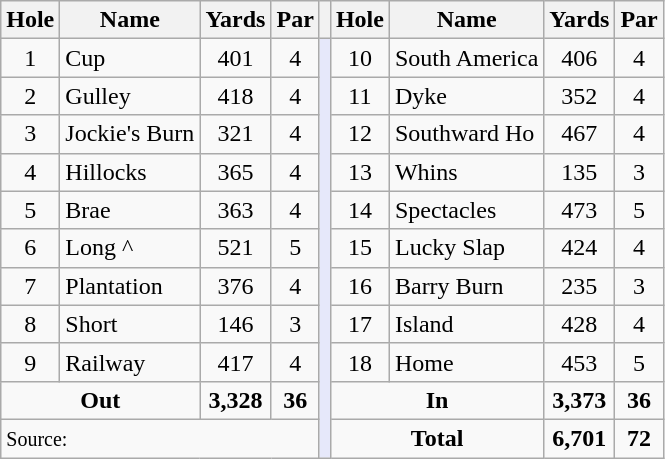<table class=wikitable style="text-align:center">
<tr>
<th>Hole</th>
<th>Name</th>
<th>Yards</th>
<th>Par</th>
<th></th>
<th>Hole</th>
<th>Name</th>
<th>Yards</th>
<th>Par</th>
</tr>
<tr>
<td>1</td>
<td align=left>Cup</td>
<td>401</td>
<td>4</td>
<td style="background:#E6E8FA;" rowspan=11></td>
<td>10</td>
<td align=left>South America</td>
<td>406</td>
<td>4</td>
</tr>
<tr>
<td>2</td>
<td align=left>Gulley</td>
<td>418</td>
<td>4</td>
<td>11</td>
<td align=left>Dyke</td>
<td>352</td>
<td>4</td>
</tr>
<tr>
<td>3</td>
<td align=left>Jockie's Burn</td>
<td>321</td>
<td>4</td>
<td>12</td>
<td align=left>Southward Ho</td>
<td>467</td>
<td>4</td>
</tr>
<tr>
<td>4</td>
<td align=left>Hillocks</td>
<td>365</td>
<td>4</td>
<td>13</td>
<td align=left>Whins</td>
<td>135</td>
<td>3</td>
</tr>
<tr>
<td>5</td>
<td align=left>Brae</td>
<td>363</td>
<td>4</td>
<td>14</td>
<td align=left>Spectacles</td>
<td>473</td>
<td>5</td>
</tr>
<tr>
<td>6</td>
<td align=left>Long ^</td>
<td>521</td>
<td>5</td>
<td>15</td>
<td align=left>Lucky Slap</td>
<td>424</td>
<td>4</td>
</tr>
<tr>
<td>7</td>
<td align=left>Plantation</td>
<td>376</td>
<td>4</td>
<td>16</td>
<td align=left>Barry Burn</td>
<td>235</td>
<td>3</td>
</tr>
<tr>
<td>8</td>
<td align=left>Short</td>
<td>146</td>
<td>3</td>
<td>17</td>
<td align=left>Island</td>
<td>428</td>
<td>4</td>
</tr>
<tr>
<td>9</td>
<td align=left>Railway</td>
<td>417</td>
<td>4</td>
<td>18</td>
<td align=left>Home</td>
<td>453</td>
<td>5</td>
</tr>
<tr>
<td colspan=2 align=center><strong>Out</strong></td>
<td align=center><strong>3,328</strong></td>
<td align=center><strong>36</strong></td>
<td colspan=2 align=center><strong>In</strong></td>
<td align=center><strong>3,373</strong></td>
<td align=center><strong>36</strong></td>
</tr>
<tr>
<td align=left colspan=4><small>Source:</small></td>
<td colspan=2 align=center><strong>Total</strong></td>
<td align=center><strong>6,701</strong></td>
<td align=center><strong>72</strong></td>
</tr>
</table>
